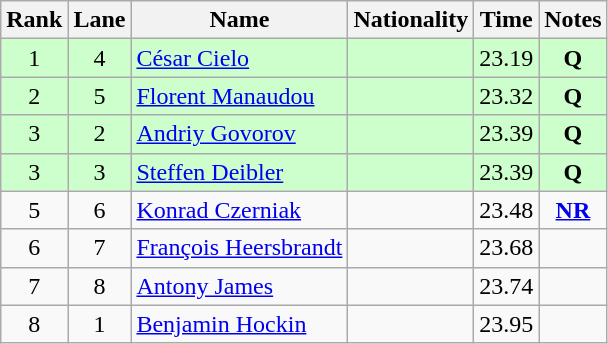<table class="wikitable sortable" style="text-align:center">
<tr>
<th>Rank</th>
<th>Lane</th>
<th>Name</th>
<th>Nationality</th>
<th>Time</th>
<th>Notes</th>
</tr>
<tr bgcolor=ccffcc>
<td>1</td>
<td>4</td>
<td align=left><a href='#'>César Cielo</a></td>
<td align=left></td>
<td>23.19</td>
<td><strong>Q</strong></td>
</tr>
<tr bgcolor=ccffcc>
<td>2</td>
<td>5</td>
<td align=left><a href='#'>Florent Manaudou</a></td>
<td align=left></td>
<td>23.32</td>
<td><strong>Q</strong></td>
</tr>
<tr bgcolor=ccffcc>
<td>3</td>
<td>2</td>
<td align=left><a href='#'>Andriy Govorov</a></td>
<td align=left></td>
<td>23.39</td>
<td><strong>Q</strong></td>
</tr>
<tr bgcolor=ccffcc>
<td>3</td>
<td>3</td>
<td align=left><a href='#'>Steffen Deibler</a></td>
<td align=left></td>
<td>23.39</td>
<td><strong>Q</strong></td>
</tr>
<tr>
<td>5</td>
<td>6</td>
<td align=left><a href='#'>Konrad Czerniak</a></td>
<td align=left></td>
<td>23.48</td>
<td><strong><a href='#'>NR</a></strong></td>
</tr>
<tr>
<td>6</td>
<td>7</td>
<td align=left><a href='#'>François Heersbrandt</a></td>
<td align=left></td>
<td>23.68</td>
<td></td>
</tr>
<tr>
<td>7</td>
<td>8</td>
<td align=left><a href='#'>Antony James</a></td>
<td align=left></td>
<td>23.74</td>
<td></td>
</tr>
<tr>
<td>8</td>
<td>1</td>
<td align=left><a href='#'>Benjamin Hockin</a></td>
<td align=left></td>
<td>23.95</td>
<td></td>
</tr>
</table>
